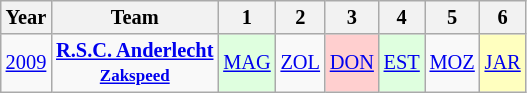<table class="wikitable" style="font-size: 85%; text-align:center">
<tr>
<th>Year</th>
<th>Team</th>
<th>1</th>
<th>2</th>
<th>3</th>
<th>4</th>
<th>5</th>
<th>6</th>
</tr>
<tr>
<td><a href='#'>2009</a></td>
<td nowrap><strong><a href='#'>R.S.C. Anderlecht</a><br><small><a href='#'>Zakspeed</a></small></strong></td>
<td style="background:#dfffdf;"><a href='#'>MAG</a> <br></td>
<td><a href='#'>ZOL</a>  <br></td>
<td style="background:#ffcfcf;"><a href='#'>DON</a>  <br></td>
<td style="background:#dfffdf;"><a href='#'>EST</a> <br></td>
<td><a href='#'>MOZ</a> <br></td>
<td style="background:#ffffbf;"><a href='#'>JAR</a> <br></td>
</tr>
</table>
